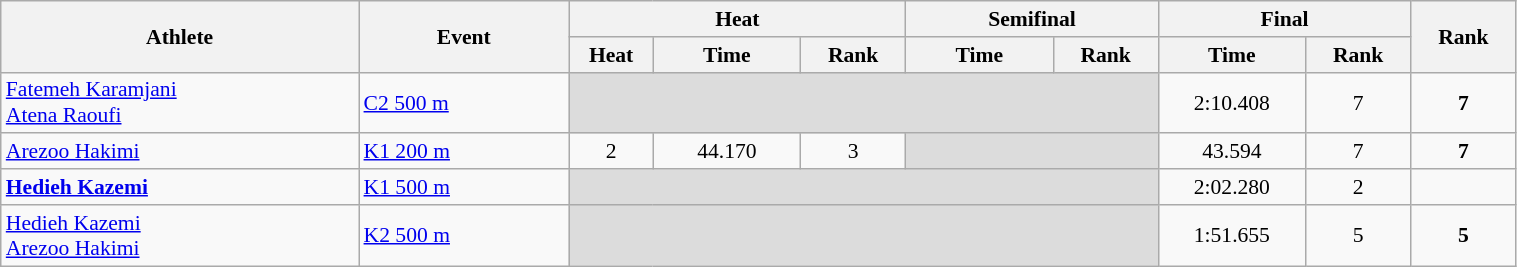<table class="wikitable" width="80%" style="text-align:center; font-size:90%">
<tr>
<th rowspan="2" width="17%">Athlete</th>
<th rowspan="2" width="10%">Event</th>
<th colspan="3">Heat</th>
<th colspan="2">Semifinal</th>
<th colspan="2">Final</th>
<th rowspan="2" width="5%">Rank</th>
</tr>
<tr>
<th width="4%">Heat</th>
<th width="7%">Time</th>
<th width="5%">Rank</th>
<th width="7%">Time</th>
<th width="5%">Rank</th>
<th width="7%">Time</th>
<th width="5%">Rank</th>
</tr>
<tr>
<td align=left><a href='#'>Fatemeh Karamjani</a><br><a href='#'>Atena Raoufi</a></td>
<td align=left><a href='#'>C2 500 m</a></td>
<td colspan=5 bgcolor=#DCDCDC></td>
<td>2:10.408</td>
<td>7</td>
<td><strong>7</strong></td>
</tr>
<tr>
<td align=left><a href='#'>Arezoo Hakimi</a></td>
<td align=left><a href='#'>K1 200 m</a></td>
<td>2</td>
<td>44.170</td>
<td>3 <strong></strong></td>
<td colspan=2 bgcolor=#DCDCDC></td>
<td>43.594</td>
<td>7</td>
<td><strong>7</strong></td>
</tr>
<tr>
<td align=left><strong><a href='#'>Hedieh Kazemi</a></strong></td>
<td align=left><a href='#'>K1 500 m</a></td>
<td colspan=5 bgcolor=#DCDCDC></td>
<td>2:02.280</td>
<td>2</td>
<td></td>
</tr>
<tr>
<td align=left><a href='#'>Hedieh Kazemi</a><br><a href='#'>Arezoo Hakimi</a></td>
<td align=left><a href='#'>K2 500 m</a></td>
<td colspan=5 bgcolor=#DCDCDC></td>
<td>1:51.655</td>
<td>5</td>
<td><strong>5</strong></td>
</tr>
</table>
